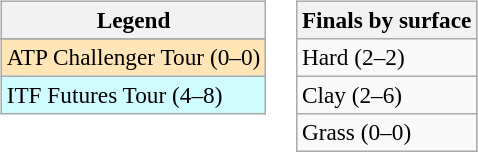<table>
<tr valign=top>
<td><br><table class=wikitable style=font-size:97%>
<tr>
<th>Legend</th>
</tr>
<tr bgcolor=e5d1cb>
</tr>
<tr bgcolor=moccasin>
<td>ATP Challenger Tour (0–0)</td>
</tr>
<tr bgcolor=cffcff>
<td>ITF Futures Tour (4–8)</td>
</tr>
</table>
</td>
<td><br><table class=wikitable style=font-size:97%>
<tr>
<th>Finals by surface</th>
</tr>
<tr>
<td>Hard (2–2)</td>
</tr>
<tr>
<td>Clay (2–6)</td>
</tr>
<tr>
<td>Grass (0–0)</td>
</tr>
</table>
</td>
</tr>
</table>
